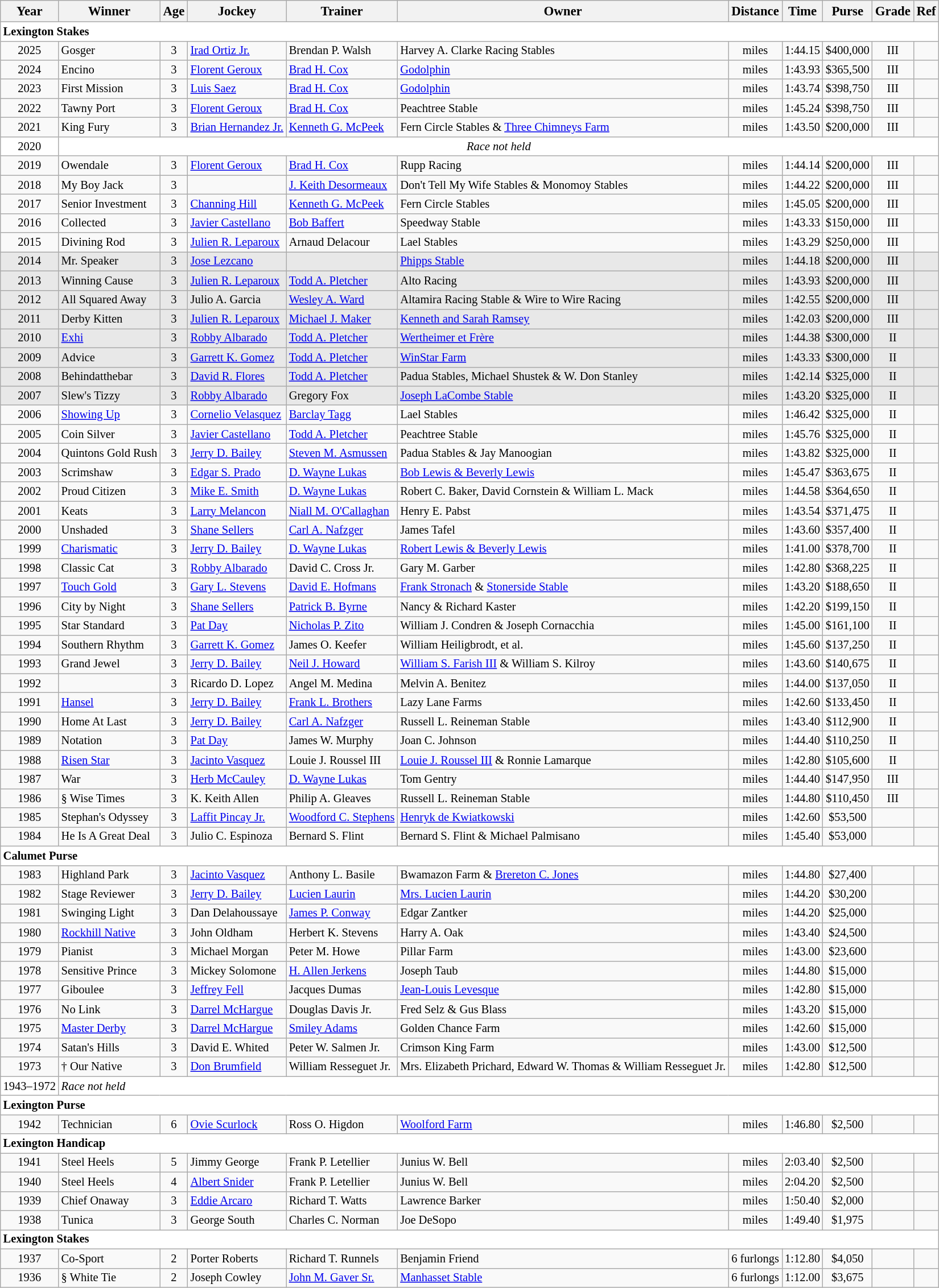<table class="wikitable sortable" style="font-size:95%">
<tr>
<th>Year</th>
<th>Winner</th>
<th>Age</th>
<th>Jockey</th>
<th>Trainer</th>
<th>Owner</th>
<th>Distance</th>
<th>Time</th>
<th>Purse</th>
<th>Grade</th>
<th>Ref</th>
</tr>
<tr style="font-size:90%; background-color:white">
<td align="left" colspan=11><strong>Lexington Stakes</strong></td>
</tr>
<tr style="font-size:90%;">
<td align=center>2025</td>
<td>Gosger</td>
<td align=center>3</td>
<td><a href='#'>Irad Ortiz Jr.</a></td>
<td>Brendan P. Walsh</td>
<td>Harvey A. Clarke Racing Stables</td>
<td align=center> miles</td>
<td align=center>1:44.15</td>
<td align=center>$400,000</td>
<td align=center>III</td>
<td></td>
</tr>
<tr style="font-size:90%;">
<td align=center>2024</td>
<td>Encino</td>
<td align=center>3</td>
<td><a href='#'>Florent Geroux</a></td>
<td><a href='#'>Brad H. Cox</a></td>
<td><a href='#'>Godolphin</a></td>
<td align=center> miles</td>
<td align=center>1:43.93</td>
<td align=center>$365,500</td>
<td align=center>III</td>
<td></td>
</tr>
<tr style="font-size:90%;">
<td align=center>2023</td>
<td>First Mission</td>
<td align=center>3</td>
<td><a href='#'>Luis Saez</a></td>
<td><a href='#'>Brad H. Cox</a></td>
<td><a href='#'>Godolphin</a></td>
<td align=center> miles</td>
<td align=center>1:43.74</td>
<td align=center>$398,750</td>
<td align=center>III</td>
<td></td>
</tr>
<tr style="font-size:90%;">
<td align=center>2022</td>
<td>Tawny Port</td>
<td align=center>3</td>
<td><a href='#'>Florent Geroux</a></td>
<td><a href='#'>Brad H. Cox</a></td>
<td>Peachtree Stable</td>
<td align=center> miles</td>
<td align=center>1:45.24</td>
<td align=center>$398,750</td>
<td align=center>III</td>
<td></td>
</tr>
<tr style="font-size:90%;">
<td align=center>2021</td>
<td>King Fury</td>
<td align=center>3</td>
<td><a href='#'>Brian Hernandez Jr.</a></td>
<td><a href='#'>Kenneth G. McPeek</a></td>
<td>Fern Circle Stables & <a href='#'>Three Chimneys Farm</a></td>
<td align=center> miles</td>
<td align=center>1:43.50</td>
<td align=center>$200,000</td>
<td align=center>III</td>
<td></td>
</tr>
<tr style="font-size:90%; background-color:white">
<td align="center">2020</td>
<td align="center" colspan=10><em>Race not held</em></td>
</tr>
<tr style="font-size:90%;">
<td align=center>2019</td>
<td>Owendale</td>
<td align=center>3</td>
<td><a href='#'>Florent Geroux</a></td>
<td><a href='#'>Brad H. Cox</a></td>
<td>Rupp Racing</td>
<td align=center> miles</td>
<td align=center>1:44.14</td>
<td align=center>$200,000</td>
<td align=center>III</td>
<td></td>
</tr>
<tr style="font-size:90%;">
<td align=center>2018</td>
<td>My Boy Jack</td>
<td align=center>3</td>
<td></td>
<td><a href='#'>J. Keith Desormeaux</a></td>
<td>Don't Tell My Wife Stables & Monomoy Stables</td>
<td align=center> miles</td>
<td align=center>1:44.22</td>
<td align=center>$200,000</td>
<td align=center>III</td>
<td></td>
</tr>
<tr style="font-size:90%;">
<td align=center>2017</td>
<td>Senior Investment</td>
<td align=center>3</td>
<td><a href='#'>Channing Hill</a></td>
<td><a href='#'>Kenneth G. McPeek</a></td>
<td>Fern Circle Stables</td>
<td align=center> miles</td>
<td align=center>1:45.05</td>
<td align=center>$200,000</td>
<td align=center>III</td>
<td></td>
</tr>
<tr style="font-size:90%;">
<td align=center>2016</td>
<td>Collected</td>
<td align=center>3</td>
<td><a href='#'>Javier Castellano</a></td>
<td><a href='#'>Bob Baffert</a></td>
<td>Speedway Stable</td>
<td align=center> miles</td>
<td align=center>1:43.33</td>
<td align=center>$150,000</td>
<td align=center>III</td>
<td></td>
</tr>
<tr style="font-size:90%;">
<td align=center>2015</td>
<td>Divining Rod</td>
<td align=center>3</td>
<td><a href='#'>Julien R. Leparoux</a></td>
<td>Arnaud Delacour</td>
<td>Lael Stables</td>
<td align=center> miles</td>
<td align=center>1:43.29</td>
<td align=center>$250,000</td>
<td align=center>III</td>
<td></td>
</tr>
<tr style="font-size:90%; background-color:#E8E8E8">
<td align=center>2014</td>
<td>Mr. Speaker</td>
<td align=center>3</td>
<td><a href='#'>Jose Lezcano</a></td>
<td></td>
<td><a href='#'>Phipps Stable</a></td>
<td align=center> miles</td>
<td align=center>1:44.18</td>
<td align=center>$200,000</td>
<td align=center>III</td>
<td></td>
</tr>
<tr style="font-size:90%; background-color:#E8E8E8">
<td align=center>2013</td>
<td>Winning Cause</td>
<td align=center>3</td>
<td><a href='#'>Julien R. Leparoux</a></td>
<td><a href='#'>Todd A. Pletcher</a></td>
<td>Alto Racing</td>
<td align=center> miles</td>
<td align=center>1:43.93</td>
<td align=center>$200,000</td>
<td align=center>III</td>
<td></td>
</tr>
<tr style="font-size:90%; background-color:#E8E8E8">
<td align=center>2012</td>
<td>All Squared Away</td>
<td align=center>3</td>
<td>Julio A. Garcia</td>
<td><a href='#'>Wesley A. Ward</a></td>
<td>Altamira Racing Stable & Wire to Wire Racing</td>
<td align=center> miles</td>
<td align=center>1:42.55</td>
<td align=center>$200,000</td>
<td align=center>III</td>
<td></td>
</tr>
<tr style="font-size:90%; background-color:#E8E8E8">
<td align=center>2011</td>
<td>Derby Kitten</td>
<td align=center>3</td>
<td><a href='#'>Julien R. Leparoux</a></td>
<td><a href='#'>Michael J. Maker</a></td>
<td><a href='#'>Kenneth and Sarah Ramsey</a></td>
<td align=center> miles</td>
<td align=center>1:42.03</td>
<td align=center>$200,000</td>
<td align=center>III</td>
<td></td>
</tr>
<tr style="font-size:90%; background-color:#E8E8E8">
<td align=center>2010</td>
<td><a href='#'>Exhi</a></td>
<td align=center>3</td>
<td><a href='#'>Robby Albarado</a></td>
<td><a href='#'>Todd A. Pletcher</a></td>
<td><a href='#'>Wertheimer et Frère</a></td>
<td align=center> miles</td>
<td align=center>1:44.38</td>
<td align=center>$300,000</td>
<td align=center>II</td>
<td></td>
</tr>
<tr style="font-size:90%; background-color:#E8E8E8">
<td align=center>2009</td>
<td>Advice</td>
<td align=center>3</td>
<td><a href='#'>Garrett K. Gomez</a></td>
<td><a href='#'>Todd A. Pletcher</a></td>
<td><a href='#'>WinStar Farm</a></td>
<td align=center> miles</td>
<td align=center>1:43.33</td>
<td align=center>$300,000</td>
<td align=center>II</td>
<td></td>
</tr>
<tr style="font-size:90%; background-color:#E8E8E8">
<td align=center>2008</td>
<td>Behindatthebar</td>
<td align=center>3</td>
<td><a href='#'>David R. Flores</a></td>
<td><a href='#'>Todd A. Pletcher</a></td>
<td>Padua Stables, Michael Shustek & W. Don Stanley</td>
<td align=center> miles</td>
<td align=center>1:42.14</td>
<td align=center>$325,000</td>
<td align=center>II</td>
<td></td>
</tr>
<tr style="font-size:90%; background-color:#E8E8E8">
<td align=center>2007</td>
<td>Slew's Tizzy</td>
<td align=center>3</td>
<td><a href='#'>Robby Albarado</a></td>
<td>Gregory Fox</td>
<td><a href='#'>Joseph LaCombe Stable</a></td>
<td align=center> miles</td>
<td align=center>1:43.20</td>
<td align=center>$325,000</td>
<td align=center>II</td>
<td></td>
</tr>
<tr style="font-size:90%;">
<td align=center>2006</td>
<td><a href='#'>Showing Up</a></td>
<td align=center>3</td>
<td><a href='#'>Cornelio Velasquez</a></td>
<td><a href='#'>Barclay Tagg</a></td>
<td>Lael Stables</td>
<td align=center> miles</td>
<td align=center>1:46.42</td>
<td align=center>$325,000</td>
<td align=center>II</td>
<td></td>
</tr>
<tr style="font-size:90%;">
<td align=center>2005</td>
<td>Coin Silver</td>
<td align=center>3</td>
<td><a href='#'>Javier Castellano</a></td>
<td><a href='#'>Todd A. Pletcher</a></td>
<td>Peachtree Stable</td>
<td align=center> miles</td>
<td align=center>1:45.76</td>
<td align=center>$325,000</td>
<td align=center>II</td>
<td></td>
</tr>
<tr style="font-size:90%;">
<td align=center>2004</td>
<td>Quintons Gold Rush</td>
<td align=center>3</td>
<td><a href='#'>Jerry D. Bailey</a></td>
<td><a href='#'>Steven M. Asmussen</a></td>
<td>Padua Stables & Jay Manoogian</td>
<td align=center> miles</td>
<td align=center>1:43.82</td>
<td align=center>$325,000</td>
<td align=center>II</td>
<td></td>
</tr>
<tr style="font-size:90%;">
<td align=center>2003</td>
<td>Scrimshaw</td>
<td align=center>3</td>
<td><a href='#'>Edgar S. Prado</a></td>
<td><a href='#'>D. Wayne Lukas</a></td>
<td><a href='#'>Bob Lewis & Beverly Lewis</a></td>
<td align=center> miles</td>
<td align=center>1:45.47</td>
<td align=center>$363,675</td>
<td align=center>II</td>
<td></td>
</tr>
<tr style="font-size:90%;">
<td align=center>2002</td>
<td>Proud Citizen</td>
<td align=center>3</td>
<td><a href='#'>Mike E. Smith</a></td>
<td><a href='#'>D. Wayne Lukas</a></td>
<td>Robert C. Baker, David Cornstein & William L. Mack</td>
<td align=center> miles</td>
<td align=center>1:44.58</td>
<td align=center>$364,650</td>
<td align=center>II</td>
<td></td>
</tr>
<tr style="font-size:90%;">
<td align=center>2001</td>
<td>Keats</td>
<td align=center>3</td>
<td><a href='#'>Larry Melancon</a></td>
<td><a href='#'>Niall M. O'Callaghan</a></td>
<td>Henry E. Pabst</td>
<td align=center> miles</td>
<td align=center>1:43.54</td>
<td align=center>$371,475</td>
<td align=center>II</td>
<td></td>
</tr>
<tr style="font-size:90%;">
<td align=center>2000</td>
<td>Unshaded</td>
<td align=center>3</td>
<td><a href='#'>Shane Sellers</a></td>
<td><a href='#'>Carl A. Nafzger</a></td>
<td>James Tafel</td>
<td align=center> miles</td>
<td align=center>1:43.60</td>
<td align=center>$357,400</td>
<td align=center>II</td>
<td></td>
</tr>
<tr style="font-size:90%;">
<td align=center>1999</td>
<td><a href='#'>Charismatic</a></td>
<td align=center>3</td>
<td><a href='#'>Jerry D. Bailey</a></td>
<td><a href='#'>D. Wayne Lukas</a></td>
<td><a href='#'>Robert Lewis & Beverly Lewis</a></td>
<td align=center> miles</td>
<td align=center>1:41.00</td>
<td align=center>$378,700</td>
<td align=center>II</td>
<td></td>
</tr>
<tr style="font-size:90%;">
<td align=center>1998</td>
<td>Classic Cat</td>
<td align=center>3</td>
<td><a href='#'>Robby Albarado</a></td>
<td>David C. Cross Jr.</td>
<td>Gary M. Garber</td>
<td align=center> miles</td>
<td align=center>1:42.80</td>
<td align=center>$368,225</td>
<td align=center>II</td>
<td></td>
</tr>
<tr style="font-size:90%;">
<td align=center>1997</td>
<td><a href='#'>Touch Gold</a></td>
<td align=center>3</td>
<td><a href='#'>Gary L. Stevens</a></td>
<td><a href='#'>David E. Hofmans</a></td>
<td><a href='#'>Frank Stronach</a> & <a href='#'>Stonerside Stable</a></td>
<td align=center> miles</td>
<td align=center>1:43.20</td>
<td align=center>$188,650</td>
<td align=center>II</td>
<td></td>
</tr>
<tr style="font-size:90%;">
<td align=center>1996</td>
<td>City by Night</td>
<td align=center>3</td>
<td><a href='#'>Shane Sellers</a></td>
<td><a href='#'>Patrick B. Byrne</a></td>
<td>Nancy & Richard Kaster</td>
<td align=center> miles</td>
<td align=center>1:42.20</td>
<td align=center>$199,150</td>
<td align=center>II</td>
<td></td>
</tr>
<tr style="font-size:90%;">
<td align=center>1995</td>
<td>Star Standard</td>
<td align=center>3</td>
<td><a href='#'>Pat Day</a></td>
<td><a href='#'>Nicholas P. Zito</a></td>
<td>William J. Condren & Joseph Cornacchia</td>
<td align=center> miles</td>
<td align=center>1:45.00</td>
<td align=center>$161,100</td>
<td align=center>II</td>
<td></td>
</tr>
<tr style="font-size:90%;">
<td align=center>1994</td>
<td>Southern Rhythm</td>
<td align=center>3</td>
<td><a href='#'>Garrett K. Gomez</a></td>
<td>James O. Keefer</td>
<td>William Heiligbrodt, et al.</td>
<td align=center> miles</td>
<td align=center>1:45.60</td>
<td align=center>$137,250</td>
<td align=center>II</td>
<td></td>
</tr>
<tr style="font-size:90%;">
<td align=center>1993</td>
<td>Grand Jewel</td>
<td align=center>3</td>
<td><a href='#'>Jerry D. Bailey</a></td>
<td><a href='#'>Neil J. Howard</a></td>
<td><a href='#'>William S. Farish III</a> & William  S. Kilroy</td>
<td align=center> miles</td>
<td align=center>1:43.60</td>
<td align=center>$140,675</td>
<td align=center>II</td>
<td></td>
</tr>
<tr style="font-size:90%;">
<td align=center>1992</td>
<td></td>
<td align=center>3</td>
<td>Ricardo D. Lopez</td>
<td>Angel M. Medina</td>
<td>Melvin A. Benitez</td>
<td align=center> miles</td>
<td align=center>1:44.00</td>
<td align=center>$137,050</td>
<td align=center>II</td>
<td></td>
</tr>
<tr style="font-size:90%;">
<td align=center>1991</td>
<td><a href='#'>Hansel</a></td>
<td align=center>3</td>
<td><a href='#'>Jerry D. Bailey</a></td>
<td><a href='#'>Frank L. Brothers</a></td>
<td>Lazy Lane Farms</td>
<td align=center> miles</td>
<td align=center>1:42.60</td>
<td align=center>$133,450</td>
<td align=center>II</td>
<td></td>
</tr>
<tr style="font-size:90%;">
<td align=center>1990</td>
<td>Home At Last</td>
<td align=center>3</td>
<td><a href='#'>Jerry D. Bailey</a></td>
<td><a href='#'>Carl A. Nafzger</a></td>
<td>Russell L. Reineman Stable</td>
<td align=center> miles</td>
<td align=center>1:43.40</td>
<td align=center>$112,900</td>
<td align=center>II</td>
<td></td>
</tr>
<tr style="font-size:90%;">
<td align=center>1989</td>
<td>Notation</td>
<td align=center>3</td>
<td><a href='#'>Pat Day</a></td>
<td>James W. Murphy</td>
<td>Joan C. Johnson</td>
<td align=center> miles</td>
<td align=center>1:44.40</td>
<td align=center>$110,250</td>
<td align=center>II</td>
<td></td>
</tr>
<tr style="font-size:90%;">
<td align=center>1988</td>
<td><a href='#'>Risen Star</a></td>
<td align=center>3</td>
<td><a href='#'>Jacinto Vasquez</a></td>
<td>Louie J. Roussel III</td>
<td><a href='#'>Louie J. Roussel III</a> & Ronnie Lamarque</td>
<td align=center> miles</td>
<td align=center>1:42.80</td>
<td align=center>$105,600</td>
<td align=center>II</td>
<td></td>
</tr>
<tr style="font-size:90%;">
<td align=center>1987</td>
<td>War</td>
<td align=center>3</td>
<td><a href='#'>Herb McCauley</a></td>
<td><a href='#'>D. Wayne Lukas</a></td>
<td>Tom Gentry</td>
<td align=center> miles</td>
<td align=center>1:44.40</td>
<td align=center>$147,950</td>
<td align=center>III</td>
<td></td>
</tr>
<tr style="font-size:90%;">
<td align=center>1986</td>
<td>§ Wise Times</td>
<td align=center>3</td>
<td>K. Keith Allen</td>
<td>Philip A. Gleaves</td>
<td>Russell L. Reineman Stable</td>
<td align=center> miles</td>
<td align=center>1:44.80</td>
<td align=center>$110,450</td>
<td align=center>III</td>
<td></td>
</tr>
<tr style="font-size:90%;">
<td align=center>1985</td>
<td>Stephan's Odyssey</td>
<td align=center>3</td>
<td><a href='#'>Laffit Pincay Jr.</a></td>
<td><a href='#'>Woodford C. Stephens</a></td>
<td><a href='#'>Henryk de Kwiatkowski</a></td>
<td align=center> miles</td>
<td align=center>1:42.60</td>
<td align=center>$53,500</td>
<td align=center></td>
<td></td>
</tr>
<tr style="font-size:90%;">
<td align=center>1984</td>
<td>He Is A Great Deal</td>
<td align=center>3</td>
<td>Julio C. Espinoza</td>
<td>Bernard S. Flint</td>
<td>Bernard S. Flint & Michael Palmisano</td>
<td align=center> miles</td>
<td align=center>1:45.40</td>
<td align=center>$53,000</td>
<td align=center></td>
<td></td>
</tr>
<tr style="font-size:90%; background-color:white">
<td align="left" colspan=11><strong>Calumet Purse</strong></td>
</tr>
<tr style="font-size:90%;">
<td align=center>1983</td>
<td>Highland Park</td>
<td align=center>3</td>
<td><a href='#'>Jacinto Vasquez</a></td>
<td>Anthony L. Basile</td>
<td>Bwamazon Farm & <a href='#'>Brereton C. Jones</a></td>
<td align=center> miles</td>
<td align=center>1:44.80</td>
<td align=center>$27,400</td>
<td align=center></td>
<td></td>
</tr>
<tr style="font-size:90%;">
<td align=center>1982</td>
<td>Stage Reviewer</td>
<td align=center>3</td>
<td><a href='#'>Jerry D. Bailey</a></td>
<td><a href='#'>Lucien Laurin</a></td>
<td><a href='#'>Mrs. Lucien Laurin</a></td>
<td align=center> miles</td>
<td align=center>1:44.20</td>
<td align=center>$30,200</td>
<td align=center></td>
<td></td>
</tr>
<tr style="font-size:90%;">
<td align=center>1981</td>
<td>Swinging Light</td>
<td align=center>3</td>
<td>Dan Delahoussaye</td>
<td><a href='#'>James P. Conway</a></td>
<td>Edgar Zantker</td>
<td align=center> miles</td>
<td align=center>1:44.20</td>
<td align=center>$25,000</td>
<td align=center></td>
<td></td>
</tr>
<tr style="font-size:90%;">
<td align=center>1980</td>
<td><a href='#'>Rockhill Native</a></td>
<td align=center>3</td>
<td>John Oldham</td>
<td>Herbert K. Stevens</td>
<td>Harry A. Oak</td>
<td align=center> miles</td>
<td align=center>1:43.40</td>
<td align=center>$24,500</td>
<td align=center></td>
<td></td>
</tr>
<tr style="font-size:90%;">
<td align=center>1979</td>
<td>Pianist</td>
<td align=center>3</td>
<td>Michael Morgan</td>
<td>Peter M. Howe</td>
<td>Pillar Farm</td>
<td align=center> miles</td>
<td align=center>1:43.00</td>
<td align=center>$23,600</td>
<td align=center></td>
<td></td>
</tr>
<tr style="font-size:90%;">
<td align=center>1978</td>
<td>Sensitive Prince</td>
<td align=center>3</td>
<td>Mickey Solomone</td>
<td><a href='#'>H. Allen Jerkens</a></td>
<td>Joseph Taub</td>
<td align=center> miles</td>
<td align=center>1:44.80</td>
<td align=center>$15,000</td>
<td align=center></td>
<td></td>
</tr>
<tr style="font-size:90%;">
<td align=center>1977</td>
<td>Giboulee</td>
<td align=center>3</td>
<td><a href='#'>Jeffrey Fell</a></td>
<td>Jacques Dumas</td>
<td><a href='#'>Jean-Louis Levesque</a></td>
<td align=center> miles</td>
<td align=center>1:42.80</td>
<td align=center>$15,000</td>
<td align=center></td>
<td></td>
</tr>
<tr style="font-size:90%;">
<td align=center>1976</td>
<td>No Link</td>
<td align=center>3</td>
<td><a href='#'>Darrel McHargue</a></td>
<td>Douglas Davis Jr.</td>
<td>Fred Selz & Gus Blass</td>
<td align=center> miles</td>
<td align=center>1:43.20</td>
<td align=center>$15,000</td>
<td align=center></td>
<td></td>
</tr>
<tr style="font-size:90%;">
<td align=center>1975</td>
<td><a href='#'>Master Derby</a></td>
<td align=center>3</td>
<td><a href='#'>Darrel McHargue</a></td>
<td><a href='#'>Smiley Adams</a></td>
<td>Golden Chance Farm</td>
<td align=center> miles</td>
<td align=center>1:42.60</td>
<td align=center>$15,000</td>
<td align=center></td>
<td></td>
</tr>
<tr style="font-size:90%;">
<td align=center>1974</td>
<td>Satan's Hills</td>
<td align=center>3</td>
<td>David E. Whited</td>
<td>Peter W. Salmen Jr.</td>
<td>Crimson King Farm</td>
<td align=center> miles</td>
<td align=center>1:43.00</td>
<td align=center>$12,500</td>
<td align=center></td>
<td></td>
</tr>
<tr style="font-size:90%;">
<td align=center>1973</td>
<td>† Our Native</td>
<td align=center>3</td>
<td><a href='#'>Don Brumfield</a></td>
<td>William Resseguet Jr.</td>
<td>Mrs. Elizabeth Prichard, Edward W. Thomas & William Resseguet Jr.</td>
<td align=center> miles</td>
<td align=center>1:42.80</td>
<td align=center>$12,500</td>
<td align=center></td>
<td></td>
</tr>
<tr style="font-size:90%; background-color:white">
<td align="left">1943–1972</td>
<td colspan="10"><em>Race not held</em></td>
</tr>
<tr style="font-size:90%; background-color:white">
<td align="left" colspan=11><strong>Lexington Purse</strong></td>
</tr>
<tr style="font-size:90%;">
<td align=center>1942</td>
<td>Technician</td>
<td align=center>6</td>
<td><a href='#'>Ovie Scurlock</a></td>
<td>Ross O. Higdon</td>
<td><a href='#'>Woolford Farm</a></td>
<td align=center> miles</td>
<td align=center>1:46.80</td>
<td align=center>$2,500</td>
<td align=center></td>
<td></td>
</tr>
<tr style="font-size:90%; background-color:white">
<td align="left" colspan=11><strong>Lexington Handicap</strong></td>
</tr>
<tr style="font-size:90%;">
<td align=center>1941</td>
<td>Steel Heels</td>
<td align=center>5</td>
<td>Jimmy George</td>
<td>Frank P. Letellier</td>
<td>Junius W. Bell</td>
<td align=center> miles</td>
<td align=center>2:03.40</td>
<td align=center>$2,500</td>
<td align=center></td>
<td></td>
</tr>
<tr style="font-size:90%;">
<td align=center>1940</td>
<td>Steel Heels</td>
<td align=center>4</td>
<td><a href='#'>Albert Snider</a></td>
<td>Frank P. Letellier</td>
<td>Junius W. Bell</td>
<td align=center> miles</td>
<td align=center>2:04.20</td>
<td align=center>$2,500</td>
<td align=center></td>
<td></td>
</tr>
<tr style="font-size:90%;">
<td align=center>1939</td>
<td>Chief Onaway</td>
<td align=center>3</td>
<td><a href='#'>Eddie Arcaro</a></td>
<td>Richard T. Watts</td>
<td>Lawrence Barker</td>
<td align=center> miles</td>
<td align=center>1:50.40</td>
<td align=center>$2,000</td>
<td align=center></td>
<td></td>
</tr>
<tr style="font-size:90%;">
<td align=center>1938</td>
<td>Tunica</td>
<td align=center>3</td>
<td>George South</td>
<td>Charles C. Norman</td>
<td>Joe DeSopo</td>
<td align=center> miles</td>
<td align=center>1:49.40</td>
<td align=center>$1,975</td>
<td align=center></td>
<td></td>
</tr>
<tr style="font-size:90%; background-color:white">
<td align="left" colspan=11><strong>Lexington Stakes</strong></td>
</tr>
<tr style="font-size:90%;">
<td align=center>1937</td>
<td>Co-Sport</td>
<td align=center>2</td>
<td>Porter Roberts</td>
<td>Richard T. Runnels</td>
<td>Benjamin Friend</td>
<td align=center>6 furlongs</td>
<td align=center>1:12.80</td>
<td align=center>$4,050</td>
<td align=center></td>
<td></td>
</tr>
<tr style="font-size:90%;">
<td align=center>1936</td>
<td>§ White Tie</td>
<td align=center>2</td>
<td>Joseph Cowley</td>
<td><a href='#'>John M. Gaver Sr.</a></td>
<td><a href='#'>Manhasset Stable</a></td>
<td align=center>6 furlongs</td>
<td align=center>1:12.00</td>
<td align=center>$3,675</td>
<td align=center></td>
<td></td>
</tr>
</table>
